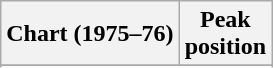<table class="wikitable sortable plainrowheaders" style="text-align:center">
<tr>
<th scope="col">Chart (1975–76)</th>
<th scope="col">Peak <br>position</th>
</tr>
<tr>
</tr>
<tr>
</tr>
</table>
